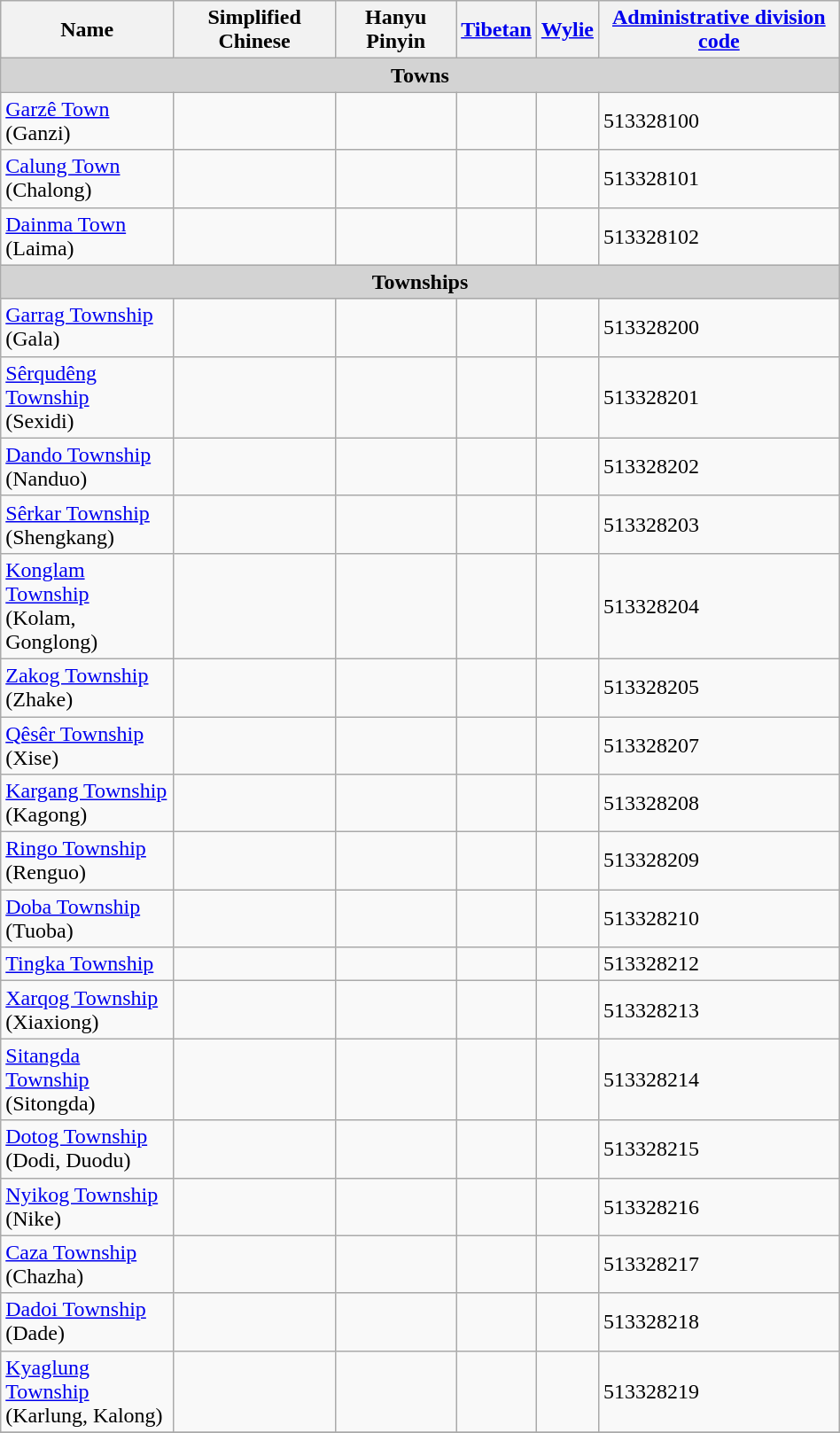<table class="wikitable" align="center" style="width:50%; border="1">
<tr>
<th>Name</th>
<th>Simplified Chinese</th>
<th>Hanyu Pinyin</th>
<th><a href='#'>Tibetan</a></th>
<th><a href='#'>Wylie</a></th>
<th><a href='#'>Administrative division code</a></th>
</tr>
<tr --------->
<td colspan="7"  style="text-align:center; background:#d3d3d3;"><strong>Towns</strong></td>
</tr>
<tr --------->
<td><a href='#'>Garzê Town</a><br>(Ganzi)</td>
<td></td>
<td></td>
<td></td>
<td></td>
<td>513328100</td>
</tr>
<tr>
<td><a href='#'>Calung Town</a><br>(Chalong)</td>
<td></td>
<td></td>
<td></td>
<td></td>
<td>513328101</td>
</tr>
<tr>
<td><a href='#'>Dainma Town</a><br>(Laima)</td>
<td></td>
<td></td>
<td></td>
<td></td>
<td>513328102</td>
</tr>
<tr --------->
<td colspan="7"  style="text-align:center; background:#d3d3d3;"><strong>Townships</strong></td>
</tr>
<tr --------->
<td><a href='#'>Garrag Township</a><br>(Gala)</td>
<td></td>
<td></td>
<td></td>
<td></td>
<td>513328200</td>
</tr>
<tr>
<td><a href='#'>Sêrqudêng Township</a><br>(Sexidi)</td>
<td></td>
<td></td>
<td></td>
<td></td>
<td>513328201</td>
</tr>
<tr>
<td><a href='#'>Dando Township</a><br>(Nanduo)</td>
<td></td>
<td></td>
<td></td>
<td></td>
<td>513328202</td>
</tr>
<tr>
<td><a href='#'>Sêrkar Township</a><br>(Shengkang)</td>
<td></td>
<td></td>
<td></td>
<td></td>
<td>513328203</td>
</tr>
<tr>
<td><a href='#'>Konglam Township</a><br>(Kolam, Gonglong)</td>
<td></td>
<td></td>
<td></td>
<td></td>
<td>513328204</td>
</tr>
<tr>
<td><a href='#'>Zakog Township</a><br>(Zhake)</td>
<td></td>
<td></td>
<td></td>
<td></td>
<td>513328205</td>
</tr>
<tr>
<td><a href='#'>Qêsêr Township</a><br>(Xise)</td>
<td></td>
<td></td>
<td></td>
<td></td>
<td>513328207</td>
</tr>
<tr>
<td><a href='#'>Kargang Township</a><br>(Kagong)</td>
<td></td>
<td></td>
<td></td>
<td></td>
<td>513328208</td>
</tr>
<tr>
<td><a href='#'>Ringo Township</a><br>(Renguo)</td>
<td></td>
<td></td>
<td></td>
<td></td>
<td>513328209</td>
</tr>
<tr>
<td><a href='#'>Doba Township</a><br>(Tuoba)</td>
<td></td>
<td></td>
<td></td>
<td></td>
<td>513328210</td>
</tr>
<tr>
<td><a href='#'>Tingka Township</a></td>
<td></td>
<td></td>
<td></td>
<td></td>
<td>513328212</td>
</tr>
<tr>
<td><a href='#'>Xarqog Township</a><br>(Xiaxiong)</td>
<td></td>
<td></td>
<td></td>
<td></td>
<td>513328213</td>
</tr>
<tr>
<td><a href='#'>Sitangda Township</a><br>(Sitongda)</td>
<td></td>
<td></td>
<td></td>
<td></td>
<td>513328214</td>
</tr>
<tr>
<td><a href='#'>Dotog Township</a><br>(Dodi, Duodu)</td>
<td></td>
<td></td>
<td></td>
<td></td>
<td>513328215</td>
</tr>
<tr>
<td><a href='#'>Nyikog Township</a><br>(Nike)</td>
<td></td>
<td></td>
<td></td>
<td></td>
<td>513328216</td>
</tr>
<tr>
<td><a href='#'>Caza Township</a><br>(Chazha)</td>
<td></td>
<td></td>
<td></td>
<td></td>
<td>513328217</td>
</tr>
<tr>
<td><a href='#'>Dadoi Township</a><br>(Dade)</td>
<td></td>
<td></td>
<td></td>
<td></td>
<td>513328218</td>
</tr>
<tr>
<td><a href='#'>Kyaglung Township</a><br>(Karlung, Kalong)</td>
<td></td>
<td></td>
<td></td>
<td></td>
<td>513328219</td>
</tr>
<tr>
</tr>
</table>
